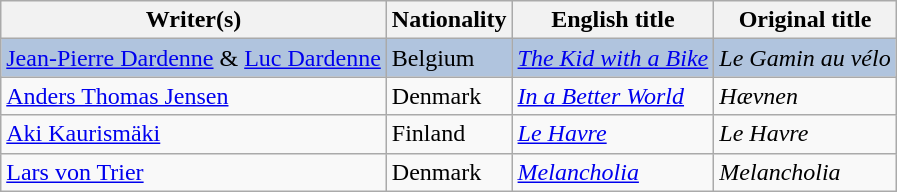<table class="wikitable">
<tr>
<th>Writer(s)</th>
<th>Nationality</th>
<th>English title</th>
<th>Original title</th>
</tr>
<tr style="background:#B0C4DE;">
<td><a href='#'>Jean-Pierre Dardenne</a> & <a href='#'>Luc Dardenne</a></td>
<td>Belgium</td>
<td><em><a href='#'>The Kid with a Bike</a></em></td>
<td><em>Le Gamin au vélo</em></td>
</tr>
<tr>
<td><a href='#'>Anders Thomas Jensen</a></td>
<td>Denmark</td>
<td><em><a href='#'>In a Better World</a></em></td>
<td><em>Hævnen</em></td>
</tr>
<tr>
<td><a href='#'>Aki Kaurismäki</a></td>
<td>Finland</td>
<td><em><a href='#'>Le Havre</a></em></td>
<td><em>Le Havre</em></td>
</tr>
<tr>
<td><a href='#'>Lars von Trier</a></td>
<td>Denmark</td>
<td><em><a href='#'>Melancholia</a></em></td>
<td><em>Melancholia</em></td>
</tr>
</table>
